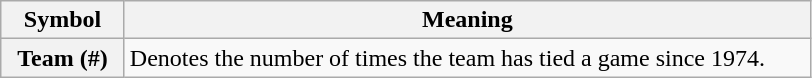<table class="wikitable">
<tr>
<th scope="col" style="width:75px">Symbol</th>
<th scope="col" style="width:450px">Meaning</th>
</tr>
<tr>
<th scope="row">Team (#)</th>
<td>Denotes the number of times the team has tied a game since 1974.</td>
</tr>
</table>
